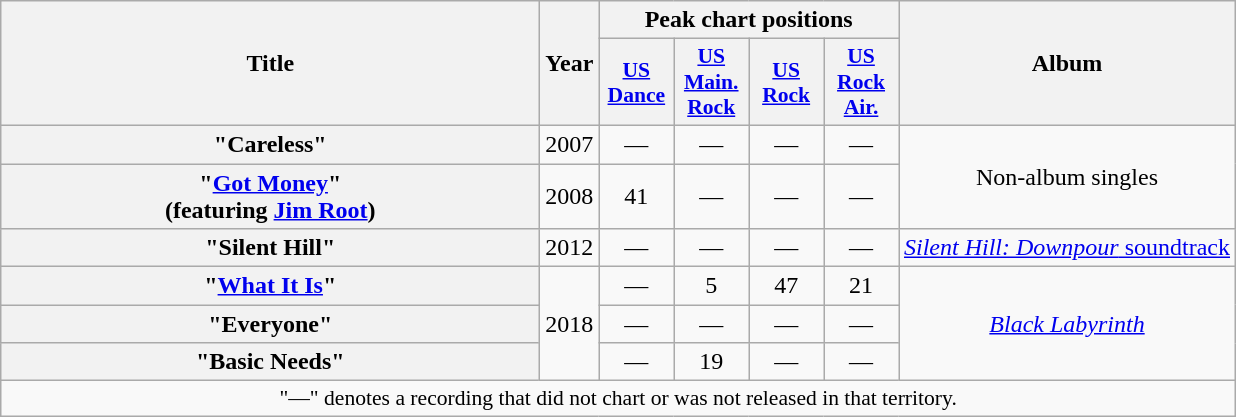<table class="wikitable plainrowheaders" style="text-align:center;">
<tr>
<th scope="col" rowspan="2" style="width:22em;">Title</th>
<th scope="col" rowspan="2">Year</th>
<th scope="col" colspan="4">Peak chart positions</th>
<th scope="col" rowspan="2">Album</th>
</tr>
<tr>
<th scope="col" style="width:3em;font-size:90%;"><a href='#'>US<br>Dance</a><br></th>
<th scope="col" style="width:3em;font-size:90%;"><a href='#'>US<br>Main.<br>Rock</a><br></th>
<th scope="col" style="width:3em;font-size:90%;"><a href='#'>US<br>Rock</a><br></th>
<th scope="col" style="width:3em;font-size:90%;"><a href='#'>US<br>Rock<br>Air.</a><br></th>
</tr>
<tr>
<th scope="row">"Careless"</th>
<td>2007</td>
<td>—</td>
<td>—</td>
<td>—</td>
<td>—</td>
<td rowspan="2">Non-album singles</td>
</tr>
<tr>
<th scope="row">"<a href='#'>Got Money</a>"<br><span>(featuring <a href='#'>Jim Root</a>)</span></th>
<td>2008</td>
<td>41</td>
<td>—</td>
<td>—</td>
<td>—</td>
</tr>
<tr>
<th scope="row">"Silent Hill"</th>
<td>2012</td>
<td>—</td>
<td>—</td>
<td>—</td>
<td>—</td>
<td><a href='#'><em>Silent Hill: Downpour</em> soundtrack</a></td>
</tr>
<tr>
<th scope="row">"<a href='#'>What It Is</a>"</th>
<td rowspan="3">2018</td>
<td>—</td>
<td>5</td>
<td>47</td>
<td>21</td>
<td rowspan="3"><em><a href='#'>Black Labyrinth</a></em></td>
</tr>
<tr>
<th scope="row">"Everyone"</th>
<td>—</td>
<td>—</td>
<td>—</td>
<td>—</td>
</tr>
<tr>
<th scope="row">"Basic Needs"</th>
<td>—</td>
<td>19</td>
<td>—</td>
<td>—</td>
</tr>
<tr>
<td colspan="8" style="font-size:90%">"—" denotes a recording that did not chart or was not released in that territory.</td>
</tr>
</table>
